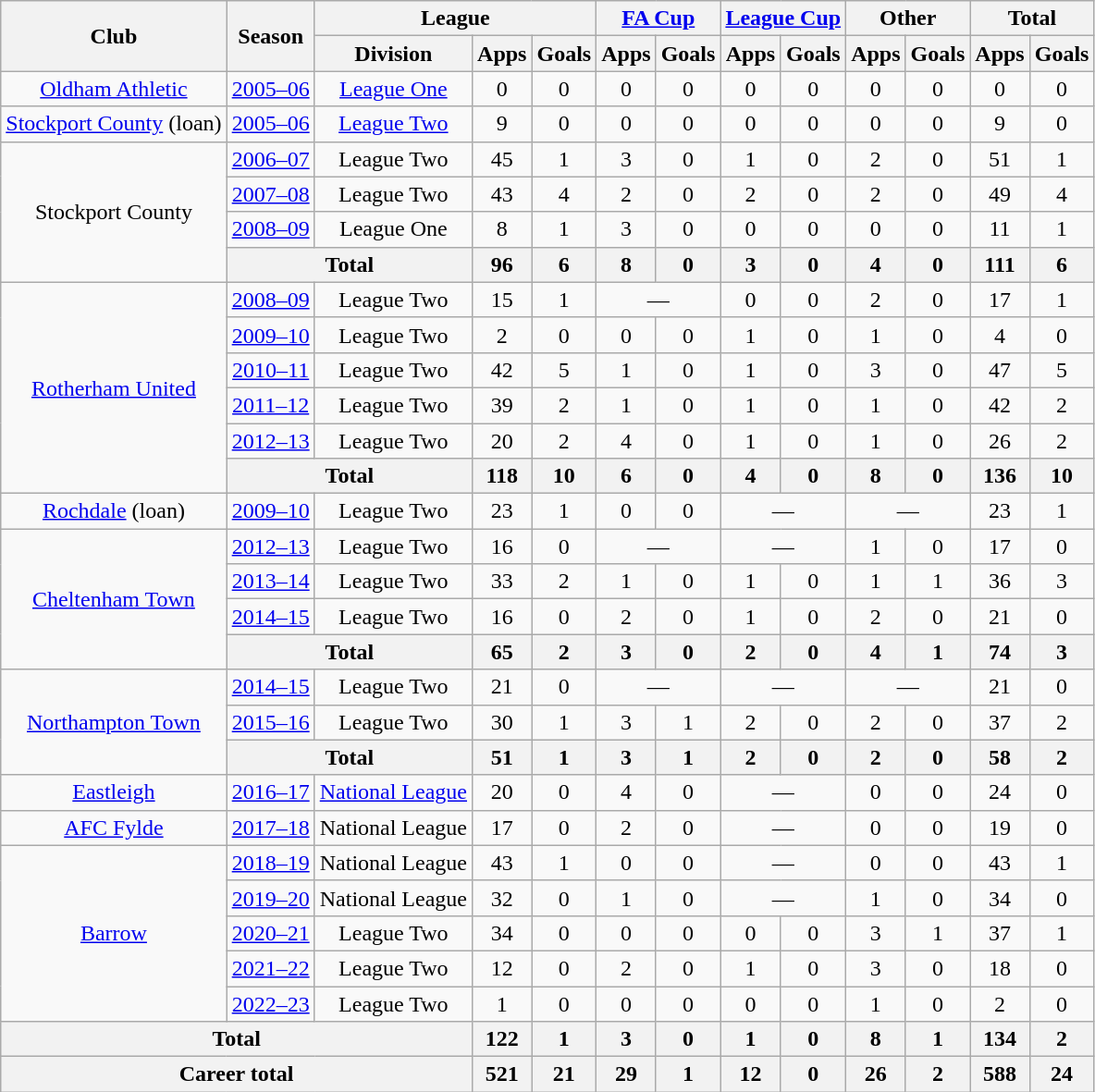<table class="wikitable" style="text-align:center">
<tr>
<th rowspan="2">Club</th>
<th rowspan="2">Season</th>
<th colspan="3">League</th>
<th colspan="2"><a href='#'>FA Cup</a></th>
<th colspan="2"><a href='#'>League Cup</a></th>
<th colspan="2">Other</th>
<th colspan="2">Total</th>
</tr>
<tr>
<th>Division</th>
<th>Apps</th>
<th>Goals</th>
<th>Apps</th>
<th>Goals</th>
<th>Apps</th>
<th>Goals</th>
<th>Apps</th>
<th>Goals</th>
<th>Apps</th>
<th>Goals</th>
</tr>
<tr>
<td><a href='#'>Oldham Athletic</a></td>
<td><a href='#'>2005–06</a></td>
<td><a href='#'>League One</a></td>
<td>0</td>
<td>0</td>
<td>0</td>
<td>0</td>
<td>0</td>
<td>0</td>
<td>0</td>
<td>0</td>
<td>0</td>
<td>0</td>
</tr>
<tr>
<td><a href='#'>Stockport County</a> (loan)</td>
<td><a href='#'>2005–06</a></td>
<td><a href='#'>League Two</a></td>
<td>9</td>
<td>0</td>
<td>0</td>
<td>0</td>
<td>0</td>
<td>0</td>
<td>0</td>
<td>0</td>
<td>9</td>
<td>0</td>
</tr>
<tr>
<td rowspan="4">Stockport County</td>
<td><a href='#'>2006–07</a></td>
<td>League Two</td>
<td>45</td>
<td>1</td>
<td>3</td>
<td>0</td>
<td>1</td>
<td>0</td>
<td>2</td>
<td>0</td>
<td>51</td>
<td>1</td>
</tr>
<tr>
<td><a href='#'>2007–08</a></td>
<td>League Two</td>
<td>43</td>
<td>4</td>
<td>2</td>
<td>0</td>
<td>2</td>
<td>0</td>
<td>2</td>
<td>0</td>
<td>49</td>
<td>4</td>
</tr>
<tr>
<td><a href='#'>2008–09</a></td>
<td>League One</td>
<td>8</td>
<td>1</td>
<td>3</td>
<td>0</td>
<td>0</td>
<td>0</td>
<td>0</td>
<td>0</td>
<td>11</td>
<td>1</td>
</tr>
<tr>
<th colspan="2">Total</th>
<th>96</th>
<th>6</th>
<th>8</th>
<th>0</th>
<th>3</th>
<th>0</th>
<th>4</th>
<th>0</th>
<th>111</th>
<th>6</th>
</tr>
<tr>
<td rowspan="6"><a href='#'>Rotherham United</a></td>
<td><a href='#'>2008–09</a></td>
<td>League Two</td>
<td>15</td>
<td>1</td>
<td colspan="2">—</td>
<td>0</td>
<td>0</td>
<td>2</td>
<td>0</td>
<td>17</td>
<td>1</td>
</tr>
<tr>
<td><a href='#'>2009–10</a></td>
<td>League Two</td>
<td>2</td>
<td>0</td>
<td>0</td>
<td>0</td>
<td>1</td>
<td>0</td>
<td>1</td>
<td>0</td>
<td>4</td>
<td>0</td>
</tr>
<tr>
<td><a href='#'>2010–11</a></td>
<td>League Two</td>
<td>42</td>
<td>5</td>
<td>1</td>
<td>0</td>
<td>1</td>
<td>0</td>
<td>3</td>
<td>0</td>
<td>47</td>
<td>5</td>
</tr>
<tr>
<td><a href='#'>2011–12</a></td>
<td>League Two</td>
<td>39</td>
<td>2</td>
<td>1</td>
<td>0</td>
<td>1</td>
<td>0</td>
<td>1</td>
<td>0</td>
<td>42</td>
<td>2</td>
</tr>
<tr>
<td><a href='#'>2012–13</a></td>
<td>League Two</td>
<td>20</td>
<td>2</td>
<td>4</td>
<td>0</td>
<td>1</td>
<td>0</td>
<td>1</td>
<td>0</td>
<td>26</td>
<td>2</td>
</tr>
<tr>
<th colspan="2">Total</th>
<th>118</th>
<th>10</th>
<th>6</th>
<th>0</th>
<th>4</th>
<th>0</th>
<th>8</th>
<th>0</th>
<th>136</th>
<th>10</th>
</tr>
<tr>
<td><a href='#'>Rochdale</a> (loan)</td>
<td><a href='#'>2009–10</a></td>
<td>League Two</td>
<td>23</td>
<td>1</td>
<td>0</td>
<td>0</td>
<td colspan="2">—</td>
<td colspan="2">—</td>
<td>23</td>
<td>1</td>
</tr>
<tr>
<td rowspan="4"><a href='#'>Cheltenham Town</a></td>
<td><a href='#'>2012–13</a></td>
<td>League Two</td>
<td>16</td>
<td>0</td>
<td colspan="2">—</td>
<td colspan="2">—</td>
<td>1</td>
<td>0</td>
<td>17</td>
<td>0</td>
</tr>
<tr>
<td><a href='#'>2013–14</a></td>
<td>League Two</td>
<td>33</td>
<td>2</td>
<td>1</td>
<td>0</td>
<td>1</td>
<td>0</td>
<td>1</td>
<td>1</td>
<td>36</td>
<td>3</td>
</tr>
<tr>
<td><a href='#'>2014–15</a></td>
<td>League Two</td>
<td>16</td>
<td>0</td>
<td>2</td>
<td>0</td>
<td>1</td>
<td>0</td>
<td>2</td>
<td>0</td>
<td>21</td>
<td>0</td>
</tr>
<tr>
<th colspan="2">Total</th>
<th>65</th>
<th>2</th>
<th>3</th>
<th>0</th>
<th>2</th>
<th>0</th>
<th>4</th>
<th>1</th>
<th>74</th>
<th>3</th>
</tr>
<tr>
<td rowspan="3"><a href='#'>Northampton Town</a></td>
<td><a href='#'>2014–15</a></td>
<td>League Two</td>
<td>21</td>
<td>0</td>
<td colspan="2">—</td>
<td colspan="2">—</td>
<td colspan="2">—</td>
<td>21</td>
<td>0</td>
</tr>
<tr>
<td><a href='#'>2015–16</a></td>
<td>League Two</td>
<td>30</td>
<td>1</td>
<td>3</td>
<td>1</td>
<td>2</td>
<td>0</td>
<td>2</td>
<td>0</td>
<td>37</td>
<td>2</td>
</tr>
<tr>
<th colspan="2">Total</th>
<th>51</th>
<th>1</th>
<th>3</th>
<th>1</th>
<th>2</th>
<th>0</th>
<th>2</th>
<th>0</th>
<th>58</th>
<th>2</th>
</tr>
<tr>
<td><a href='#'>Eastleigh</a></td>
<td><a href='#'>2016–17</a></td>
<td><a href='#'>National League</a></td>
<td>20</td>
<td>0</td>
<td>4</td>
<td>0</td>
<td colspan="2">—</td>
<td>0</td>
<td>0</td>
<td>24</td>
<td>0</td>
</tr>
<tr>
<td><a href='#'>AFC Fylde</a></td>
<td><a href='#'>2017–18</a></td>
<td>National League</td>
<td>17</td>
<td>0</td>
<td>2</td>
<td>0</td>
<td colspan="2">—</td>
<td>0</td>
<td>0</td>
<td>19</td>
<td>0</td>
</tr>
<tr>
<td rowspan="5"><a href='#'>Barrow</a></td>
<td><a href='#'>2018–19</a></td>
<td>National League</td>
<td>43</td>
<td>1</td>
<td>0</td>
<td>0</td>
<td colspan="2">—</td>
<td>0</td>
<td>0</td>
<td>43</td>
<td>1</td>
</tr>
<tr>
<td><a href='#'>2019–20</a></td>
<td>National League</td>
<td>32</td>
<td>0</td>
<td>1</td>
<td>0</td>
<td colspan="2">—</td>
<td>1</td>
<td>0</td>
<td>34</td>
<td>0</td>
</tr>
<tr>
<td><a href='#'>2020–21</a></td>
<td>League Two</td>
<td>34</td>
<td>0</td>
<td>0</td>
<td>0</td>
<td>0</td>
<td>0</td>
<td>3</td>
<td>1</td>
<td>37</td>
<td>1</td>
</tr>
<tr>
<td><a href='#'>2021–22</a></td>
<td>League Two</td>
<td>12</td>
<td>0</td>
<td>2</td>
<td>0</td>
<td>1</td>
<td>0</td>
<td>3</td>
<td>0</td>
<td>18</td>
<td>0</td>
</tr>
<tr>
<td><a href='#'>2022–23</a></td>
<td>League Two</td>
<td>1</td>
<td>0</td>
<td>0</td>
<td>0</td>
<td>0</td>
<td>0</td>
<td>1</td>
<td>0</td>
<td>2</td>
<td>0</td>
</tr>
<tr>
<th colspan="3">Total</th>
<th>122</th>
<th>1</th>
<th>3</th>
<th>0</th>
<th>1</th>
<th>0</th>
<th>8</th>
<th>1</th>
<th>134</th>
<th>2</th>
</tr>
<tr>
<th colspan="3">Career total</th>
<th>521</th>
<th>21</th>
<th>29</th>
<th>1</th>
<th>12</th>
<th>0</th>
<th>26</th>
<th>2</th>
<th>588</th>
<th>24</th>
</tr>
</table>
